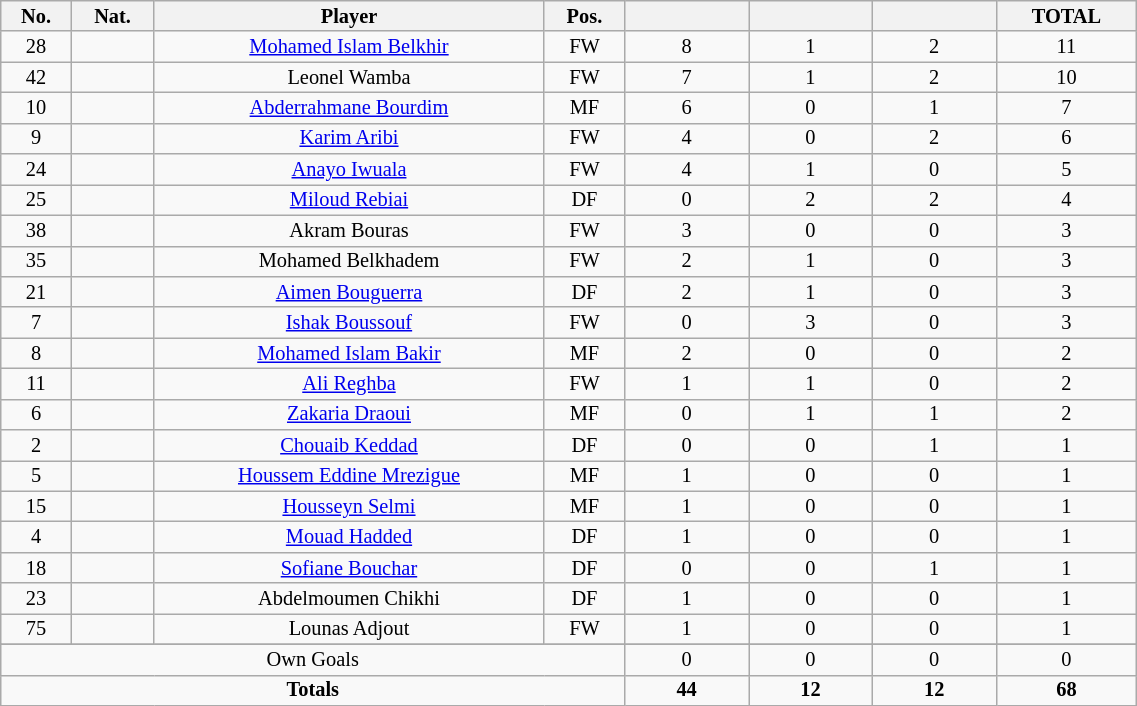<table class="wikitable sortable alternance"  style="font-size:85%; text-align:center; line-height:14px; width:60%;">
<tr>
<th width=10>No.</th>
<th width=10>Nat.</th>
<th width=140>Player</th>
<th width=10>Pos.</th>
<th width=40></th>
<th width=40></th>
<th width=40></th>
<th width=10>TOTAL</th>
</tr>
<tr>
<td>28</td>
<td></td>
<td><a href='#'>Mohamed Islam Belkhir</a></td>
<td>FW</td>
<td>8</td>
<td>1</td>
<td>2</td>
<td>11</td>
</tr>
<tr>
<td>42</td>
<td></td>
<td>Leonel Wamba</td>
<td>FW</td>
<td>7</td>
<td>1</td>
<td>2</td>
<td>10</td>
</tr>
<tr>
<td>10</td>
<td></td>
<td><a href='#'>Abderrahmane Bourdim</a></td>
<td>MF</td>
<td>6</td>
<td>0</td>
<td>1</td>
<td>7</td>
</tr>
<tr>
<td>9</td>
<td></td>
<td><a href='#'>Karim Aribi</a></td>
<td>FW</td>
<td>4</td>
<td>0</td>
<td>2</td>
<td>6</td>
</tr>
<tr>
<td>24</td>
<td></td>
<td><a href='#'>Anayo Iwuala</a></td>
<td>FW</td>
<td>4</td>
<td>1</td>
<td>0</td>
<td>5</td>
</tr>
<tr>
<td>25</td>
<td></td>
<td><a href='#'>Miloud Rebiai</a></td>
<td>DF</td>
<td>0</td>
<td>2</td>
<td>2</td>
<td>4</td>
</tr>
<tr>
<td>38</td>
<td></td>
<td>Akram Bouras</td>
<td>FW</td>
<td>3</td>
<td>0</td>
<td>0</td>
<td>3</td>
</tr>
<tr>
<td>35</td>
<td></td>
<td>Mohamed Belkhadem</td>
<td>FW</td>
<td>2</td>
<td>1</td>
<td>0</td>
<td>3</td>
</tr>
<tr>
<td>21</td>
<td></td>
<td><a href='#'>Aimen Bouguerra</a></td>
<td>DF</td>
<td>2</td>
<td>1</td>
<td>0</td>
<td>3</td>
</tr>
<tr>
<td>7</td>
<td></td>
<td><a href='#'>Ishak Boussouf</a></td>
<td>FW</td>
<td>0</td>
<td>3</td>
<td>0</td>
<td>3</td>
</tr>
<tr>
<td>8</td>
<td></td>
<td><a href='#'>Mohamed Islam Bakir</a></td>
<td>MF</td>
<td>2</td>
<td>0</td>
<td>0</td>
<td>2</td>
</tr>
<tr>
<td>11</td>
<td></td>
<td><a href='#'>Ali Reghba</a></td>
<td>FW</td>
<td>1</td>
<td>1</td>
<td>0</td>
<td>2</td>
</tr>
<tr>
<td>6</td>
<td></td>
<td><a href='#'>Zakaria Draoui</a></td>
<td>MF</td>
<td>0</td>
<td>1</td>
<td>1</td>
<td>2</td>
</tr>
<tr>
<td>2</td>
<td></td>
<td><a href='#'>Chouaib Keddad</a></td>
<td>DF</td>
<td>0</td>
<td>0</td>
<td>1</td>
<td>1</td>
</tr>
<tr>
<td>5</td>
<td></td>
<td><a href='#'>Houssem Eddine Mrezigue</a></td>
<td>MF</td>
<td>1</td>
<td>0</td>
<td>0</td>
<td>1</td>
</tr>
<tr>
<td>15</td>
<td></td>
<td><a href='#'>Housseyn Selmi</a></td>
<td>MF</td>
<td>1</td>
<td>0</td>
<td>0</td>
<td>1</td>
</tr>
<tr>
<td>4</td>
<td></td>
<td><a href='#'>Mouad Hadded</a></td>
<td>DF</td>
<td>1</td>
<td>0</td>
<td>0</td>
<td>1</td>
</tr>
<tr>
<td>18</td>
<td></td>
<td><a href='#'>Sofiane Bouchar</a></td>
<td>DF</td>
<td>0</td>
<td>0</td>
<td>1</td>
<td>1</td>
</tr>
<tr>
<td>23</td>
<td></td>
<td>Abdelmoumen Chikhi</td>
<td>DF</td>
<td>1</td>
<td>0</td>
<td>0</td>
<td>1</td>
</tr>
<tr>
<td>75</td>
<td></td>
<td>Lounas Adjout</td>
<td>FW</td>
<td>1</td>
<td>0</td>
<td>0</td>
<td>1</td>
</tr>
<tr>
</tr>
<tr class="sortbottom">
<td colspan="4">Own Goals</td>
<td>0</td>
<td>0</td>
<td>0</td>
<td>0</td>
</tr>
<tr class="sortbottom">
<td colspan="4"><strong>Totals</strong></td>
<td><strong>44</strong></td>
<td><strong>12</strong></td>
<td><strong>12</strong></td>
<td><strong>68</strong></td>
</tr>
</table>
